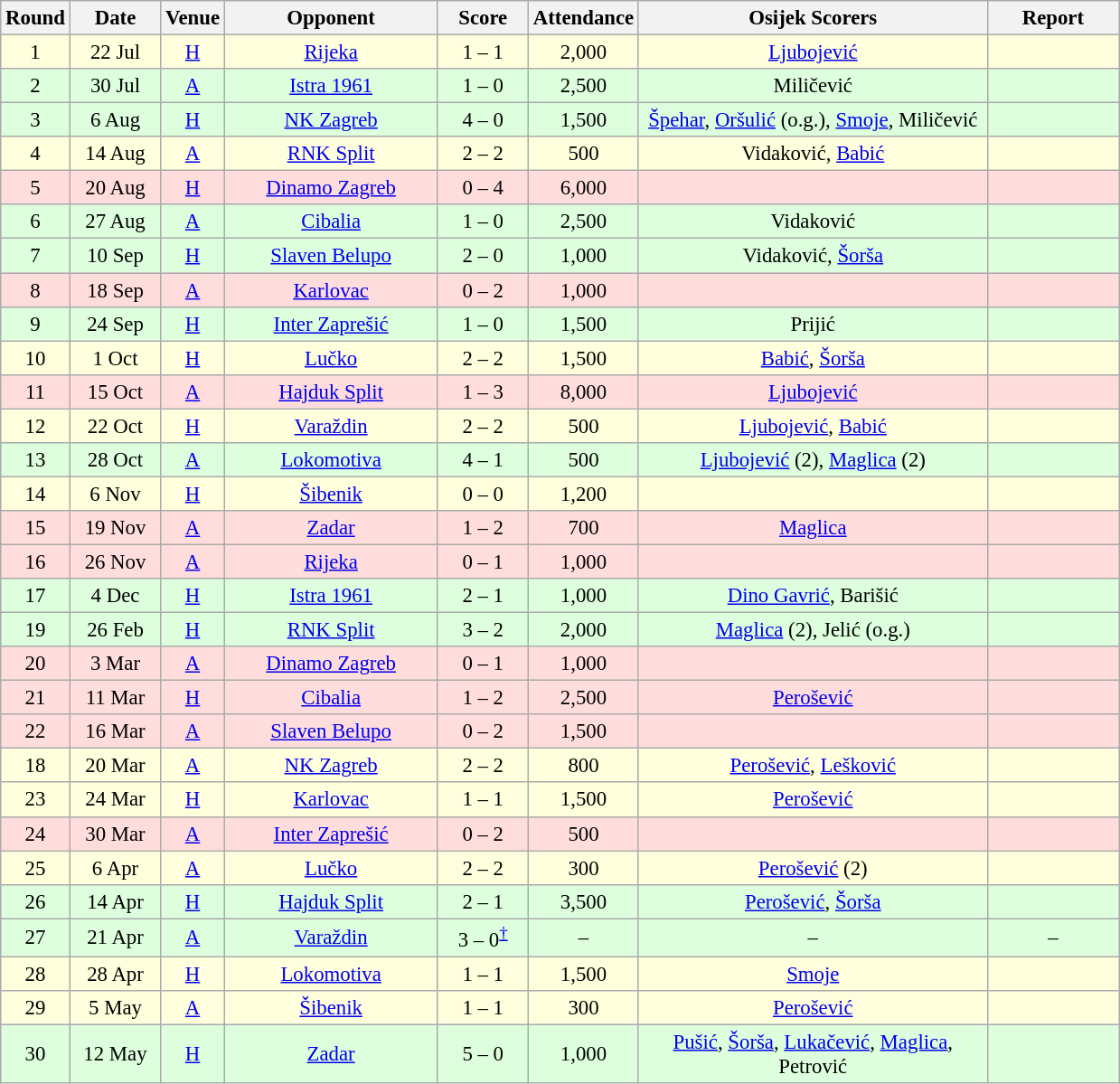<table class="wikitable sortable" style="text-align: center; font-size:95%;">
<tr>
<th width="30">Round</th>
<th width="60">Date<br></th>
<th width="20">Venue<br></th>
<th width="150">Opponent<br></th>
<th width="60">Score<br></th>
<th width="40">Attendance<br></th>
<th width="250">Osijek Scorers</th>
<th width="90" class="unsortable">Report</th>
</tr>
<tr bgcolor="#ffffdd">
<td>1</td>
<td>22 Jul</td>
<td><a href='#'>H</a></td>
<td><a href='#'>Rijeka</a></td>
<td>1 – 1</td>
<td>2,000</td>
<td><a href='#'>Ljubojević</a></td>
<td></td>
</tr>
<tr bgcolor="#ddffdd">
<td>2</td>
<td>30 Jul</td>
<td><a href='#'>A</a></td>
<td><a href='#'>Istra 1961</a></td>
<td>1 – 0</td>
<td>2,500</td>
<td>Miličević</td>
<td></td>
</tr>
<tr bgcolor="#ddffdd">
<td>3</td>
<td>6 Aug</td>
<td><a href='#'>H</a></td>
<td><a href='#'>NK Zagreb</a></td>
<td>4 – 0</td>
<td>1,500</td>
<td><a href='#'>Špehar</a>, <a href='#'>Oršulić</a> (o.g.), <a href='#'>Smoje</a>, Miličević</td>
<td></td>
</tr>
<tr bgcolor="#ffffdd">
<td>4</td>
<td>14 Aug</td>
<td><a href='#'>A</a></td>
<td><a href='#'>RNK Split</a></td>
<td>2 – 2</td>
<td>500</td>
<td>Vidaković, <a href='#'>Babić</a></td>
<td></td>
</tr>
<tr bgcolor="#ffdddd">
<td>5</td>
<td>20 Aug</td>
<td><a href='#'>H</a></td>
<td><a href='#'>Dinamo Zagreb</a></td>
<td>0 – 4</td>
<td>6,000</td>
<td></td>
<td></td>
</tr>
<tr bgcolor="#ddffdd">
<td>6</td>
<td>27 Aug</td>
<td><a href='#'>A</a></td>
<td><a href='#'>Cibalia</a></td>
<td>1 – 0</td>
<td>2,500</td>
<td>Vidaković</td>
<td></td>
</tr>
<tr bgcolor="#ddffdd">
<td>7</td>
<td>10 Sep</td>
<td><a href='#'>H</a></td>
<td><a href='#'>Slaven Belupo</a></td>
<td>2 – 0</td>
<td>1,000</td>
<td>Vidaković, <a href='#'>Šorša</a></td>
<td></td>
</tr>
<tr bgcolor="#ffdddd">
<td>8</td>
<td>18 Sep</td>
<td><a href='#'>A</a></td>
<td><a href='#'>Karlovac</a></td>
<td>0 – 2</td>
<td>1,000</td>
<td></td>
<td></td>
</tr>
<tr bgcolor="#ddffdd">
<td>9</td>
<td>24 Sep</td>
<td><a href='#'>H</a></td>
<td><a href='#'>Inter Zaprešić</a></td>
<td>1 – 0</td>
<td>1,500</td>
<td>Prijić</td>
<td></td>
</tr>
<tr bgcolor="#ffffdd">
<td>10</td>
<td>1 Oct</td>
<td><a href='#'>H</a></td>
<td><a href='#'>Lučko</a></td>
<td>2 – 2</td>
<td>1,500</td>
<td><a href='#'>Babić</a>, <a href='#'>Šorša</a></td>
<td></td>
</tr>
<tr bgcolor="#ffdddd">
<td>11</td>
<td>15 Oct</td>
<td><a href='#'>A</a></td>
<td><a href='#'>Hajduk Split</a></td>
<td>1 – 3</td>
<td>8,000</td>
<td><a href='#'>Ljubojević</a></td>
<td></td>
</tr>
<tr bgcolor="#ffffdd">
<td>12</td>
<td>22 Oct</td>
<td><a href='#'>H</a></td>
<td><a href='#'>Varaždin</a></td>
<td>2 – 2</td>
<td>500</td>
<td><a href='#'>Ljubojević</a>, <a href='#'>Babić</a></td>
<td></td>
</tr>
<tr bgcolor="#ddffdd">
<td>13</td>
<td>28 Oct</td>
<td><a href='#'>A</a></td>
<td><a href='#'>Lokomotiva</a></td>
<td>4 – 1</td>
<td>500</td>
<td><a href='#'>Ljubojević</a> (2), <a href='#'>Maglica</a> (2)</td>
<td></td>
</tr>
<tr bgcolor="#ffffdd">
<td>14</td>
<td>6 Nov</td>
<td><a href='#'>H</a></td>
<td><a href='#'>Šibenik</a></td>
<td>0 – 0</td>
<td>1,200</td>
<td></td>
<td></td>
</tr>
<tr bgcolor="#ffdddd">
<td>15</td>
<td>19 Nov</td>
<td><a href='#'>A</a></td>
<td><a href='#'>Zadar</a></td>
<td>1 – 2</td>
<td>700</td>
<td><a href='#'>Maglica</a></td>
<td></td>
</tr>
<tr bgcolor="#ffdddd">
<td>16</td>
<td>26 Nov</td>
<td><a href='#'>A</a></td>
<td><a href='#'>Rijeka</a></td>
<td>0 – 1</td>
<td>1,000</td>
<td></td>
<td></td>
</tr>
<tr bgcolor="#ddffdd">
<td>17</td>
<td>4 Dec</td>
<td><a href='#'>H</a></td>
<td><a href='#'>Istra 1961</a></td>
<td>2 – 1</td>
<td>1,000</td>
<td><a href='#'>Dino Gavrić</a>, Barišić</td>
<td></td>
</tr>
<tr bgcolor="#ddffdd">
<td>19</td>
<td>26 Feb</td>
<td><a href='#'>H</a></td>
<td><a href='#'>RNK Split</a></td>
<td>3 – 2</td>
<td>2,000</td>
<td><a href='#'>Maglica</a> (2), Jelić (o.g.)</td>
<td></td>
</tr>
<tr bgcolor="#ffdddd">
<td>20</td>
<td>3 Mar</td>
<td><a href='#'>A</a></td>
<td><a href='#'>Dinamo Zagreb</a></td>
<td>0 – 1</td>
<td>1,000</td>
<td></td>
<td></td>
</tr>
<tr bgcolor="#ffdddd">
<td>21</td>
<td>11 Mar</td>
<td><a href='#'>H</a></td>
<td><a href='#'>Cibalia</a></td>
<td>1 – 2</td>
<td>2,500</td>
<td><a href='#'>Perošević</a></td>
<td></td>
</tr>
<tr bgcolor="#ffdddd">
<td>22</td>
<td>16 Mar</td>
<td><a href='#'>A</a></td>
<td><a href='#'>Slaven Belupo</a></td>
<td>0 – 2</td>
<td>1,500</td>
<td></td>
<td></td>
</tr>
<tr bgcolor="#ffffdd">
<td>18</td>
<td>20 Mar</td>
<td><a href='#'>A</a></td>
<td><a href='#'>NK Zagreb</a></td>
<td>2 – 2</td>
<td>800</td>
<td><a href='#'>Perošević</a>, <a href='#'>Lešković</a></td>
<td></td>
</tr>
<tr bgcolor="#ffffdd">
<td>23</td>
<td>24 Mar</td>
<td><a href='#'>H</a></td>
<td><a href='#'>Karlovac</a></td>
<td>1 – 1</td>
<td>1,500</td>
<td><a href='#'>Perošević</a></td>
<td></td>
</tr>
<tr bgcolor="#ffdddd">
<td>24</td>
<td>30 Mar</td>
<td><a href='#'>A</a></td>
<td><a href='#'>Inter Zaprešić</a></td>
<td>0 – 2</td>
<td>500</td>
<td></td>
<td></td>
</tr>
<tr bgcolor="#ffffdd">
<td>25</td>
<td>6 Apr</td>
<td><a href='#'>A</a></td>
<td><a href='#'>Lučko</a></td>
<td>2 – 2</td>
<td>300</td>
<td><a href='#'>Perošević</a> (2)</td>
<td></td>
</tr>
<tr bgcolor="#ddffdd">
<td>26</td>
<td>14 Apr</td>
<td><a href='#'>H</a></td>
<td><a href='#'>Hajduk Split</a></td>
<td>2 – 1</td>
<td>3,500</td>
<td><a href='#'>Perošević</a>, <a href='#'>Šorša</a></td>
<td></td>
</tr>
<tr bgcolor="#ddffdd">
<td>27</td>
<td>21 Apr</td>
<td><a href='#'>A</a></td>
<td><a href='#'>Varaždin</a></td>
<td>3 – 0<sup><a href='#'>†</a></sup></td>
<td>–</td>
<td>–</td>
<td>–</td>
</tr>
<tr bgcolor="#ffffdd">
<td>28</td>
<td>28 Apr</td>
<td><a href='#'>H</a></td>
<td><a href='#'>Lokomotiva</a></td>
<td>1 – 1</td>
<td>1,500</td>
<td><a href='#'>Smoje</a></td>
<td></td>
</tr>
<tr bgcolor="#ffffdd">
<td>29</td>
<td>5 May</td>
<td><a href='#'>A</a></td>
<td><a href='#'>Šibenik</a></td>
<td>1 – 1</td>
<td>300</td>
<td><a href='#'>Perošević</a></td>
<td></td>
</tr>
<tr bgcolor="#ddffdd">
<td>30</td>
<td>12 May</td>
<td><a href='#'>H</a></td>
<td><a href='#'>Zadar</a></td>
<td>5 – 0</td>
<td>1,000</td>
<td><a href='#'>Pušić</a>, <a href='#'>Šorša</a>, <a href='#'>Lukačević</a>, <a href='#'>Maglica</a>, Petrović</td>
<td></td>
</tr>
</table>
